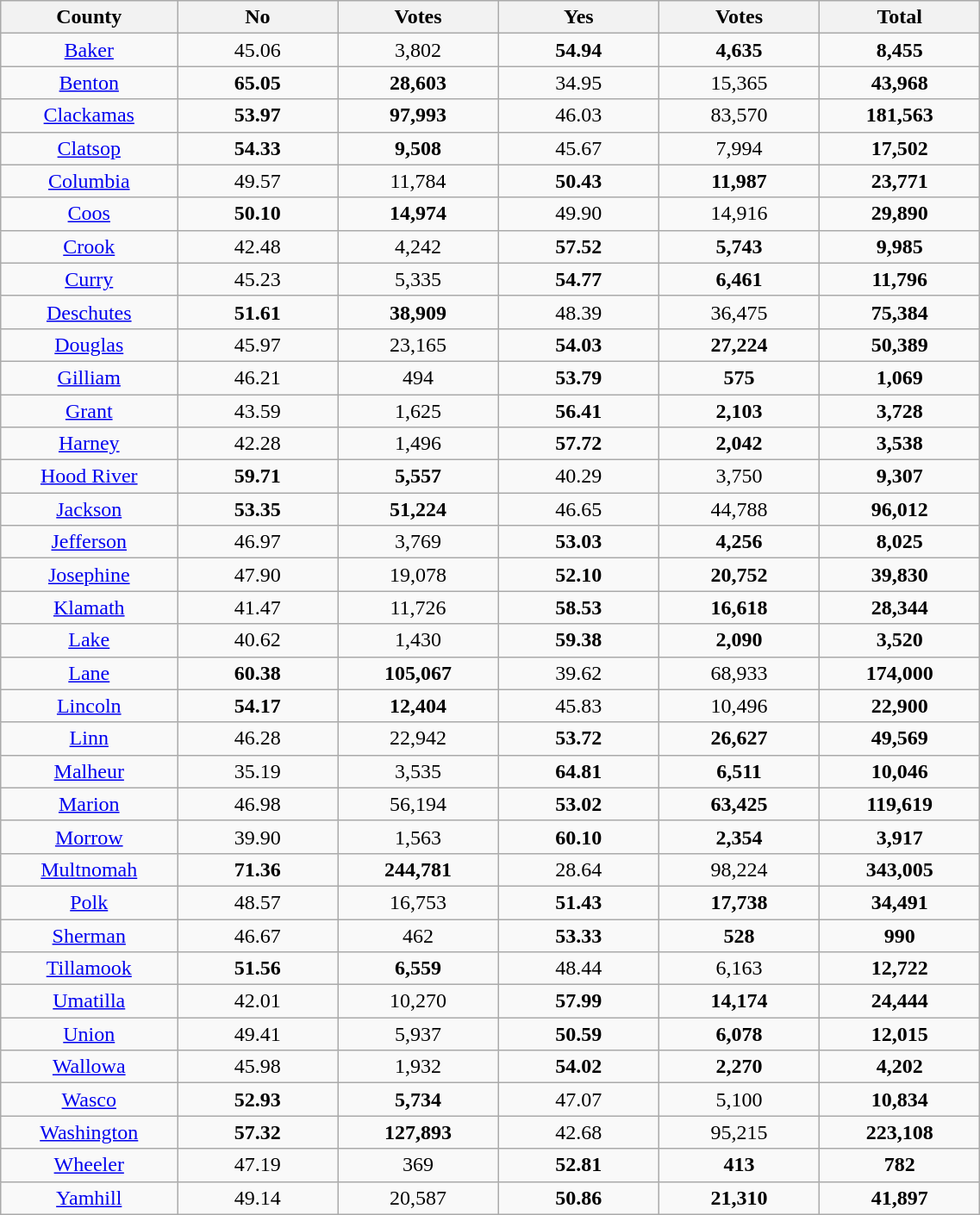<table width="60%" class="wikitable sortable">
<tr>
<th width="11%">County</th>
<th width="10%">No</th>
<th width="10%">Votes</th>
<th width="10%">Yes</th>
<th width="10%">Votes</th>
<th width="10%">Total</th>
</tr>
<tr>
<td align="center"><a href='#'>Baker</a></td>
<td align="center">45.06</td>
<td align="center">3,802</td>
<td align="center"><strong>54.94</strong></td>
<td align="center"><strong>4,635</strong></td>
<td align="center"><strong>8,455</strong></td>
</tr>
<tr>
<td align="center"><a href='#'>Benton</a></td>
<td align="center"><strong>65.05</strong></td>
<td align="center"><strong>28,603</strong></td>
<td align="center">34.95</td>
<td align="center">15,365</td>
<td align="center"><strong>43,968</strong></td>
</tr>
<tr>
<td align="center"><a href='#'>Clackamas</a></td>
<td align="center"><strong>53.97</strong></td>
<td align="center"><strong>97,993</strong></td>
<td align="center">46.03</td>
<td align="center">83,570</td>
<td align="center"><strong>181,563</strong></td>
</tr>
<tr>
<td align="center"><a href='#'>Clatsop</a></td>
<td align="center"><strong>54.33</strong></td>
<td align="center"><strong>9,508</strong></td>
<td align="center">45.67</td>
<td align="center">7,994</td>
<td align="center"><strong>17,502</strong></td>
</tr>
<tr>
<td align="center"><a href='#'>Columbia</a></td>
<td align="center">49.57</td>
<td align="center">11,784</td>
<td align="center"><strong>50.43</strong></td>
<td align="center"><strong>11,987</strong></td>
<td align="center"><strong>23,771</strong></td>
</tr>
<tr>
<td align="center"><a href='#'>Coos</a></td>
<td align="center"><strong>50.10</strong></td>
<td align="center"><strong>14,974</strong></td>
<td align="center">49.90</td>
<td align="center">14,916</td>
<td align="center"><strong>29,890</strong></td>
</tr>
<tr>
<td align="center"><a href='#'>Crook</a></td>
<td align="center">42.48</td>
<td align="center">4,242</td>
<td align="center"><strong>57.52</strong></td>
<td align="center"><strong>5,743</strong></td>
<td align="center"><strong>9,985</strong></td>
</tr>
<tr>
<td align="center"><a href='#'>Curry</a></td>
<td align="center">45.23</td>
<td align="center">5,335</td>
<td align="center"><strong>54.77</strong></td>
<td align="center"><strong>6,461</strong></td>
<td align="center"><strong>11,796</strong></td>
</tr>
<tr>
<td align="center"><a href='#'>Deschutes</a></td>
<td align="center"><strong>51.61</strong></td>
<td align="center"><strong>38,909</strong></td>
<td align="center">48.39</td>
<td align="center">36,475</td>
<td align="center"><strong>75,384</strong></td>
</tr>
<tr>
<td align="center"><a href='#'>Douglas</a></td>
<td align="center">45.97</td>
<td align="center">23,165</td>
<td align="center"><strong>54.03</strong></td>
<td align="center"><strong>27,224</strong></td>
<td align="center"><strong>50,389</strong></td>
</tr>
<tr>
<td align="center"><a href='#'>Gilliam</a></td>
<td align="center">46.21</td>
<td align="center">494</td>
<td align="center"><strong>53.79</strong></td>
<td align="center"><strong>575</strong></td>
<td align="center"><strong>1,069</strong></td>
</tr>
<tr>
<td align="center"><a href='#'>Grant</a></td>
<td align="center">43.59</td>
<td align="center">1,625</td>
<td align="center"><strong>56.41</strong></td>
<td align="center"><strong>2,103</strong></td>
<td align="center"><strong>3,728</strong></td>
</tr>
<tr>
<td align="center"><a href='#'>Harney</a></td>
<td align="center">42.28</td>
<td align="center">1,496</td>
<td align="center"><strong>57.72</strong></td>
<td align="center"><strong>2,042</strong></td>
<td align="center"><strong>3,538</strong></td>
</tr>
<tr>
<td align="center"><a href='#'>Hood River</a></td>
<td align="center"><strong>59.71</strong></td>
<td align="center"><strong>5,557</strong></td>
<td align="center">40.29</td>
<td align="center">3,750</td>
<td align="center"><strong>9,307</strong></td>
</tr>
<tr>
<td align="center"><a href='#'>Jackson</a></td>
<td align="center"><strong>53.35</strong></td>
<td align="center"><strong>51,224</strong></td>
<td align="center">46.65</td>
<td align="center">44,788</td>
<td align="center"><strong>96,012</strong></td>
</tr>
<tr>
<td align="center"><a href='#'>Jefferson</a></td>
<td align="center">46.97</td>
<td align="center">3,769</td>
<td align="center"><strong>53.03</strong></td>
<td align="center"><strong>4,256</strong></td>
<td align="center"><strong>8,025</strong></td>
</tr>
<tr>
<td align="center"><a href='#'>Josephine</a></td>
<td align="center">47.90</td>
<td align="center">19,078</td>
<td align="center"><strong>52.10</strong></td>
<td align="center"><strong>20,752</strong></td>
<td align="center"><strong>39,830</strong></td>
</tr>
<tr>
<td align="center"><a href='#'>Klamath</a></td>
<td align="center">41.47</td>
<td align="center">11,726</td>
<td align="center"><strong>58.53</strong></td>
<td align="center"><strong>16,618</strong></td>
<td align="center"><strong>28,344</strong></td>
</tr>
<tr>
<td align="center"><a href='#'>Lake</a></td>
<td align="center">40.62</td>
<td align="center">1,430</td>
<td align="center"><strong>59.38</strong></td>
<td align="center"><strong>2,090</strong></td>
<td align="center"><strong>3,520</strong></td>
</tr>
<tr>
<td align="center"><a href='#'>Lane</a></td>
<td align="center"><strong>60.38</strong></td>
<td align="center"><strong>105,067</strong></td>
<td align="center">39.62</td>
<td align="center">68,933</td>
<td align="center"><strong>174,000</strong></td>
</tr>
<tr>
<td align="center"><a href='#'>Lincoln</a></td>
<td align="center"><strong>54.17</strong></td>
<td align="center"><strong>12,404</strong></td>
<td align="center">45.83</td>
<td align="center">10,496</td>
<td align="center"><strong>22,900</strong></td>
</tr>
<tr>
<td align="center"><a href='#'>Linn</a></td>
<td align="center">46.28</td>
<td align="center">22,942</td>
<td align="center"><strong>53.72</strong></td>
<td align="center"><strong>26,627</strong></td>
<td align="center"><strong>49,569</strong></td>
</tr>
<tr>
<td align="center"><a href='#'>Malheur</a></td>
<td align="center">35.19</td>
<td align="center">3,535</td>
<td align="center"><strong>64.81</strong></td>
<td align="center"><strong>6,511</strong></td>
<td align="center"><strong>10,046</strong></td>
</tr>
<tr>
<td align="center"><a href='#'>Marion</a></td>
<td align="center">46.98</td>
<td align="center">56,194</td>
<td align="center"><strong>53.02</strong></td>
<td align="center"><strong>63,425</strong></td>
<td align="center"><strong>119,619</strong></td>
</tr>
<tr>
<td align="center"><a href='#'>Morrow</a></td>
<td align="center">39.90</td>
<td align="center">1,563</td>
<td align="center"><strong>60.10</strong></td>
<td align="center"><strong>2,354</strong></td>
<td align="center"><strong>3,917</strong></td>
</tr>
<tr>
<td align="center"><a href='#'>Multnomah</a></td>
<td align="center"><strong>71.36</strong></td>
<td align="center"><strong>244,781</strong></td>
<td align="center">28.64</td>
<td align="center">98,224</td>
<td align="center"><strong>343,005</strong></td>
</tr>
<tr>
<td align="center"><a href='#'>Polk</a></td>
<td align="center">48.57</td>
<td align="center">16,753</td>
<td align="center"><strong>51.43</strong></td>
<td align="center"><strong>17,738</strong></td>
<td align="center"><strong>34,491</strong></td>
</tr>
<tr>
<td align="center"><a href='#'>Sherman</a></td>
<td align="center">46.67</td>
<td align="center">462</td>
<td align="center"><strong>53.33</strong></td>
<td align="center"><strong>528</strong></td>
<td align="center"><strong>990</strong></td>
</tr>
<tr>
<td align="center"><a href='#'>Tillamook</a></td>
<td align="center"><strong>51.56</strong></td>
<td align="center"><strong>6,559</strong></td>
<td align="center">48.44</td>
<td align="center">6,163</td>
<td align="center"><strong>12,722</strong></td>
</tr>
<tr>
<td align="center"><a href='#'>Umatilla</a></td>
<td align="center">42.01</td>
<td align="center">10,270</td>
<td align="center"><strong>57.99</strong></td>
<td align="center"><strong>14,174</strong></td>
<td align="center"><strong>24,444</strong></td>
</tr>
<tr>
<td align="center"><a href='#'>Union</a></td>
<td align="center">49.41</td>
<td align="center">5,937</td>
<td align="center"><strong>50.59</strong></td>
<td align="center"><strong>6,078</strong></td>
<td align="center"><strong>12,015</strong></td>
</tr>
<tr>
<td align="center"><a href='#'>Wallowa</a></td>
<td align="center">45.98</td>
<td align="center">1,932</td>
<td align="center"><strong>54.02</strong></td>
<td align="center"><strong>2,270</strong></td>
<td align="center"><strong>4,202</strong></td>
</tr>
<tr>
<td align="center"><a href='#'>Wasco</a></td>
<td align="center"><strong>52.93</strong></td>
<td align="center"><strong>5,734</strong></td>
<td align="center">47.07</td>
<td align="center">5,100</td>
<td align="center"><strong>10,834</strong></td>
</tr>
<tr>
<td align="center"><a href='#'>Washington</a></td>
<td align="center"><strong>57.32</strong></td>
<td align="center"><strong>127,893</strong></td>
<td align="center">42.68</td>
<td align="center">95,215</td>
<td align="center"><strong>223,108</strong></td>
</tr>
<tr>
<td align="center"><a href='#'>Wheeler</a></td>
<td align="center">47.19</td>
<td align="center">369</td>
<td align="center"><strong>52.81</strong></td>
<td align="center"><strong>413</strong></td>
<td align="center"><strong>782</strong></td>
</tr>
<tr>
<td align="center"><a href='#'>Yamhill</a></td>
<td align="center">49.14</td>
<td align="center">20,587</td>
<td align="center"><strong>50.86</strong></td>
<td align="center"><strong>21,310</strong></td>
<td align="center"><strong>41,897</strong></td>
</tr>
</table>
